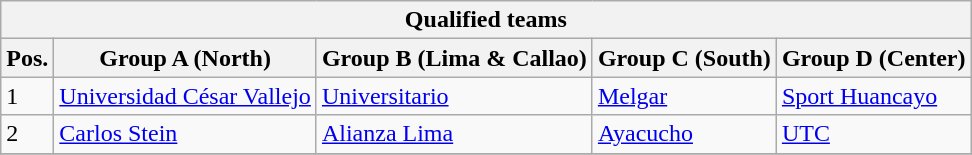<table class="wikitable">
<tr>
<th colspan=5>Qualified teams</th>
</tr>
<tr>
<th>Pos.</th>
<th>Group A (North)</th>
<th>Group B (Lima & Callao)</th>
<th>Group C (South)</th>
<th>Group D (Center)</th>
</tr>
<tr>
<td>1</td>
<td><a href='#'>Universidad César Vallejo</a></td>
<td><a href='#'>Universitario</a></td>
<td><a href='#'>Melgar</a></td>
<td><a href='#'>Sport Huancayo</a></td>
</tr>
<tr>
<td>2</td>
<td><a href='#'>Carlos Stein</a></td>
<td><a href='#'>Alianza Lima</a></td>
<td><a href='#'>Ayacucho</a></td>
<td><a href='#'>UTC</a></td>
</tr>
<tr>
</tr>
</table>
